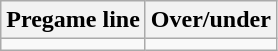<table class="wikitable">
<tr align="center">
<th style=>Pregame line</th>
<th style=>Over/under</th>
</tr>
<tr align="center">
<td></td>
<td></td>
</tr>
</table>
